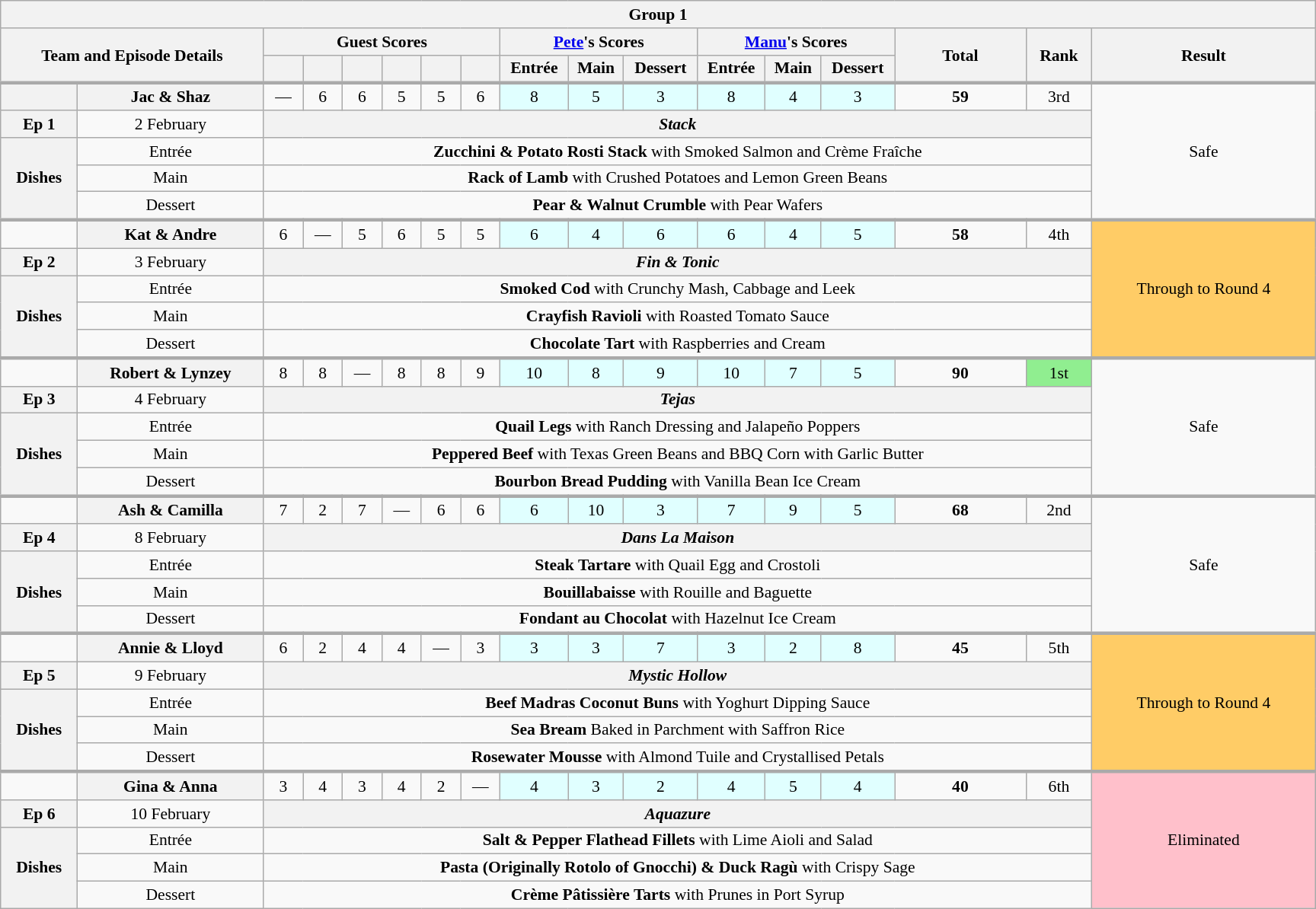<table class="wikitable plainrowheaders" style="margin:1em auto; text-align:center; font-size:90%; width:80em;">
<tr>
<th colspan="20" >Group 1</th>
</tr>
<tr>
<th scope="col" rowspan="2" colspan="2" style="width:20%;">Team and Episode Details</th>
<th scope="col" colspan="6" style="width:15%;">Guest Scores</th>
<th scope="col" colspan="3" style="width:15%;"><a href='#'>Pete</a>'s Scores</th>
<th scope="col" colspan="3" style="width:15%;"><a href='#'>Manu</a>'s Scores</th>
<th scope="col" rowspan="2" style="width:10%;">Total<br><small></small></th>
<th scope="col" rowspan="2" style="width:5%;">Rank</th>
<th scope="col" rowspan="2" style="width:20%;">Result</th>
</tr>
<tr>
<th scope="col" style="width:3%;"></th>
<th scope="col" style="width:3%;"></th>
<th scope="col" style="width:3%;"></th>
<th scope="col" style="width:3%;"></th>
<th scope="col" style="width:3%;"></th>
<th scope="col" style="width:3%;"></th>
<th scope="col">Entrée</th>
<th scope="col">Main</th>
<th scope="col">Dessert</th>
<th scope="col">Entrée</th>
<th scope="col">Main</th>
<th scope="col">Dessert</th>
</tr>
<tr style="border-top:3px solid #aaa;">
</tr>
<tr>
<th></th>
<th style="text-align:centre">Jac & Shaz</th>
<td>—</td>
<td>6</td>
<td>6</td>
<td>5</td>
<td>5</td>
<td>6</td>
<td bgcolor=#E0FFFF>8</td>
<td bgcolor=#E0FFFF>5</td>
<td bgcolor=#E0FFFF>3</td>
<td bgcolor=#E0FFFF>8</td>
<td bgcolor=#E0FFFF>4</td>
<td bgcolor=#E0FFFF>3</td>
<td><strong>59</strong></td>
<td>3rd</td>
<td rowspan="5">Safe</td>
</tr>
<tr>
<th>Ep 1</th>
<td>2 February</td>
<th colspan="14"><em>Stack</em></th>
</tr>
<tr>
<th rowspan="3">Dishes</th>
<td>Entrée</td>
<td colspan="14"><strong>Zucchini & Potato Rosti Stack</strong> with Smoked Salmon and Crème Fraîche</td>
</tr>
<tr>
<td>Main</td>
<td colspan="14"><strong>Rack of Lamb</strong> with Crushed Potatoes and Lemon Green Beans</td>
</tr>
<tr>
<td>Dessert</td>
<td colspan="14"><strong>Pear & Walnut Crumble</strong> with Pear Wafers</td>
</tr>
<tr style="border-top:3px solid #aaa;">
<td></td>
<th style="text-align:centre">Kat & Andre</th>
<td>6</td>
<td>—</td>
<td>5</td>
<td>6</td>
<td>5</td>
<td>5</td>
<td bgcolor=#E0FFFF>6</td>
<td bgcolor=#E0FFFF>4</td>
<td bgcolor=#E0FFFF>6</td>
<td bgcolor=#E0FFFF>6</td>
<td bgcolor=#E0FFFF>4</td>
<td bgcolor=#E0FFFF>5</td>
<td><strong>58</strong></td>
<td>4th</td>
<td rowspan="5" style="background:#FFCC66">Through to Round 4</td>
</tr>
<tr>
<th>Ep 2</th>
<td>3 February</td>
<th colspan="14"><em>Fin & Tonic</em></th>
</tr>
<tr>
<th rowspan="3">Dishes</th>
<td>Entrée</td>
<td colspan="14"><strong>Smoked Cod</strong> with Crunchy Mash, Cabbage and Leek</td>
</tr>
<tr>
<td>Main</td>
<td colspan="14"><strong>Crayfish Ravioli</strong> with Roasted Tomato Sauce</td>
</tr>
<tr>
<td>Dessert</td>
<td colspan="14"><strong>Chocolate Tart</strong> with Raspberries and Cream</td>
</tr>
<tr style="border-top:3px solid #aaa;">
<td></td>
<th style="text-align:centre">Robert & Lynzey</th>
<td>8</td>
<td>8</td>
<td>—</td>
<td>8</td>
<td>8</td>
<td>9</td>
<td bgcolor=#E0FFFF>10</td>
<td bgcolor=#E0FFFF>8</td>
<td bgcolor=#E0FFFF>9</td>
<td bgcolor=#E0FFFF>10</td>
<td bgcolor=#E0FFFF>7</td>
<td bgcolor=#E0FFFF>5</td>
<td><strong>90</strong></td>
<td style="background:lightgreen">1st</td>
<td rowspan="5">Safe</td>
</tr>
<tr>
<th>Ep 3</th>
<td>4 February</td>
<th colspan="14"><em>Tejas</em></th>
</tr>
<tr>
<th rowspan="3">Dishes</th>
<td>Entrée</td>
<td colspan="14"><strong>Quail Legs</strong> with Ranch Dressing and Jalapeño Poppers</td>
</tr>
<tr>
<td>Main</td>
<td colspan="14"><strong>Peppered Beef</strong> with Texas Green Beans and BBQ Corn with Garlic Butter</td>
</tr>
<tr>
<td>Dessert</td>
<td colspan="14"><strong>Bourbon Bread Pudding</strong> with Vanilla Bean Ice Cream</td>
</tr>
<tr style="border-top:3px solid #aaa;">
<td></td>
<th style="text-align:centre">Ash & Camilla</th>
<td>7</td>
<td>2</td>
<td>7</td>
<td>—</td>
<td>6</td>
<td>6</td>
<td bgcolor=#E0FFFF>6</td>
<td bgcolor=#E0FFFF>10</td>
<td bgcolor=#E0FFFF>3</td>
<td bgcolor=#E0FFFF>7</td>
<td bgcolor=#E0FFFF>9</td>
<td bgcolor=#E0FFFF>5</td>
<td><strong>68</strong></td>
<td>2nd</td>
<td rowspan="5">Safe</td>
</tr>
<tr>
<th>Ep 4</th>
<td>8 February</td>
<th colspan="14"><em>Dans La Maison</em></th>
</tr>
<tr>
<th rowspan="3">Dishes</th>
<td>Entrée</td>
<td colspan="14"><strong>Steak Tartare</strong> with Quail Egg and Crostoli</td>
</tr>
<tr>
<td>Main</td>
<td colspan="14"><strong>Bouillabaisse</strong> with Rouille and Baguette</td>
</tr>
<tr>
<td>Dessert</td>
<td colspan="14"><strong>Fondant au Chocolat</strong> with Hazelnut Ice Cream</td>
</tr>
<tr style="border-top:3px solid #aaa;">
<td></td>
<th style="text-align:centre">Annie & Lloyd</th>
<td>6</td>
<td>2</td>
<td>4</td>
<td>4</td>
<td>—</td>
<td>3</td>
<td bgcolor=#E0FFFF>3</td>
<td bgcolor=#E0FFFF>3</td>
<td bgcolor=#E0FFFF>7</td>
<td bgcolor=#E0FFFF>3</td>
<td bgcolor=#E0FFFF>2</td>
<td bgcolor=#E0FFFF>8</td>
<td><strong>45</strong></td>
<td>5th</td>
<td rowspan="5" style="background:#FFCC66">Through to Round 4</td>
</tr>
<tr>
<th>Ep 5</th>
<td>9 February</td>
<th colspan="14"><em>Mystic Hollow</em></th>
</tr>
<tr>
<th rowspan="3">Dishes</th>
<td>Entrée</td>
<td colspan="14"><strong>Beef Madras Coconut Buns</strong> with Yoghurt Dipping Sauce</td>
</tr>
<tr>
<td>Main</td>
<td colspan="14"><strong>Sea Bream</strong> Baked in Parchment with Saffron Rice</td>
</tr>
<tr>
<td>Dessert</td>
<td colspan="14"><strong>Rosewater Mousse</strong> with Almond Tuile and Crystallised Petals</td>
</tr>
<tr style="border-top:3px solid #aaa;">
<td></td>
<th style="text-align:centre">Gina & Anna</th>
<td>3</td>
<td>4</td>
<td>3</td>
<td>4</td>
<td>2</td>
<td>—</td>
<td bgcolor=#E0FFFF>4</td>
<td bgcolor=#E0FFFF>3</td>
<td bgcolor=#E0FFFF>2</td>
<td bgcolor=#E0FFFF>4</td>
<td bgcolor=#E0FFFF>5</td>
<td bgcolor=#E0FFFF>4</td>
<td><strong>40</strong></td>
<td>6th</td>
<td style="background:pink" rowspan="5">Eliminated</td>
</tr>
<tr>
<th>Ep 6</th>
<td>10 February</td>
<th colspan="14"><em>Aquazure</em></th>
</tr>
<tr>
<th rowspan="3">Dishes</th>
<td>Entrée</td>
<td colspan="14"><strong>Salt & Pepper Flathead Fillets</strong> with Lime Aioli and Salad</td>
</tr>
<tr>
<td>Main</td>
<td colspan="14"><strong>Pasta (Originally Rotolo of Gnocchi) & Duck Ragù</strong> with Crispy Sage</td>
</tr>
<tr>
<td>Dessert</td>
<td colspan="14"><strong>Crème Pâtissière Tarts</strong> with Prunes in Port Syrup</td>
</tr>
</table>
